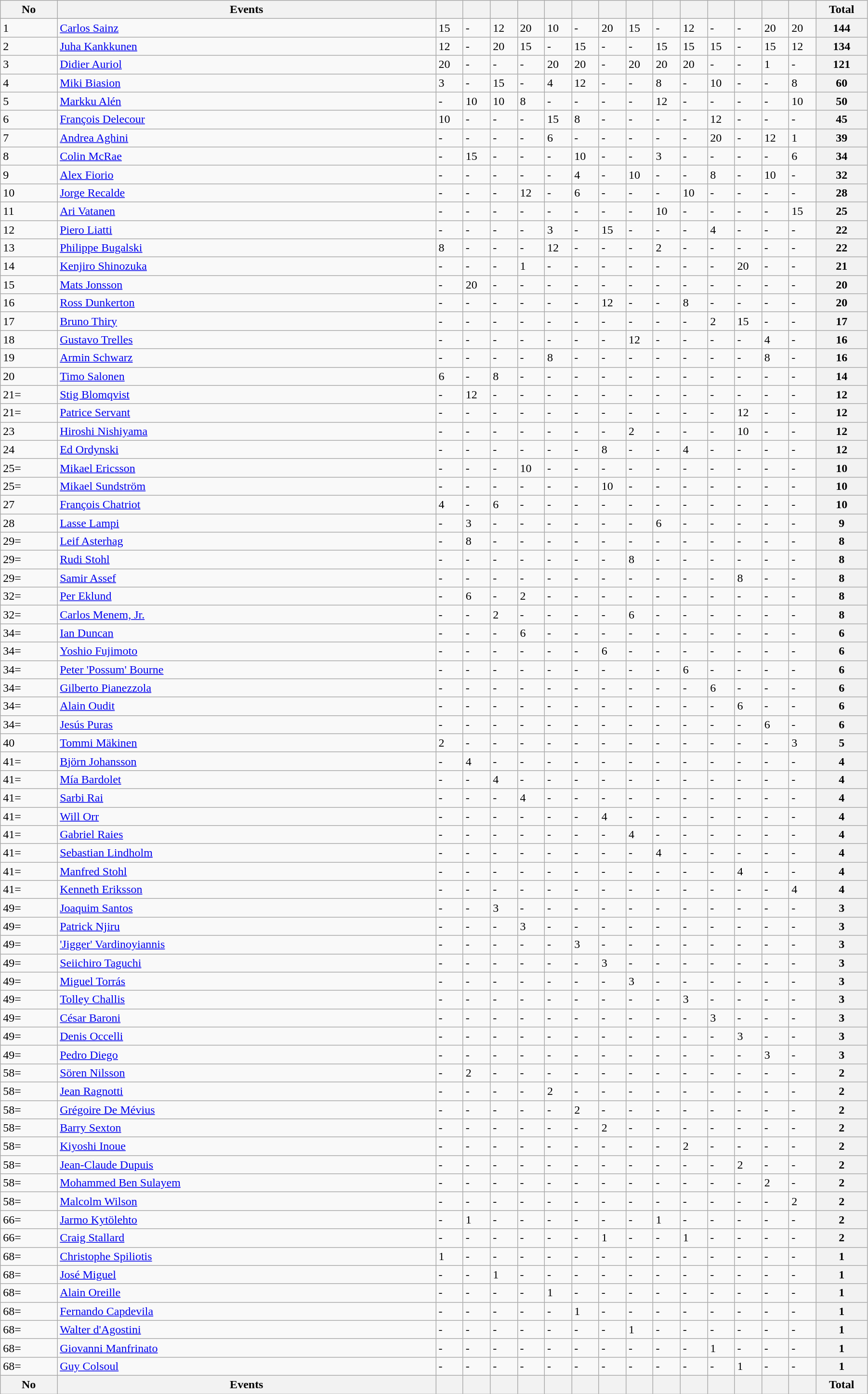<table class="wikitable" width=95% align=center>
<tr>
<th colspan=1 width=3%>No</th>
<th colspan=1 width=20%>Events</th>
<th colspan=1 width=1%></th>
<th colspan=1 width=1%></th>
<th colspan=1 width=1%></th>
<th colspan=1 width=1%></th>
<th colspan=1 width=1%></th>
<th colspan=1 width=1%></th>
<th colspan=1 width=1%></th>
<th colspan=1 width=1%></th>
<th colspan=1 width=1%></th>
<th colspan=1 width=1%></th>
<th colspan=1 width=1%></th>
<th colspan=1 width=1%></th>
<th colspan=1 width=1%></th>
<th colspan=1 width=1%></th>
<th colspan=1 width=2%>Total</th>
</tr>
<tr>
<td>1</td>
<td> <a href='#'>Carlos Sainz</a></td>
<td>15</td>
<td>-</td>
<td>12</td>
<td>20</td>
<td>10</td>
<td>-</td>
<td>20</td>
<td>15</td>
<td>-</td>
<td>12</td>
<td>-</td>
<td>-</td>
<td>20</td>
<td>20</td>
<th>144</th>
</tr>
<tr>
<td>2</td>
<td> <a href='#'>Juha Kankkunen</a></td>
<td>12</td>
<td>-</td>
<td>20</td>
<td>15</td>
<td>-</td>
<td>15</td>
<td>-</td>
<td>-</td>
<td>15</td>
<td>15</td>
<td>15</td>
<td>-</td>
<td>15</td>
<td>12</td>
<th>134</th>
</tr>
<tr>
<td>3</td>
<td> <a href='#'>Didier Auriol</a></td>
<td>20</td>
<td>-</td>
<td>-</td>
<td>-</td>
<td>20</td>
<td>20</td>
<td>-</td>
<td>20</td>
<td>20</td>
<td>20</td>
<td>-</td>
<td>-</td>
<td>1</td>
<td>-</td>
<th>121</th>
</tr>
<tr>
<td>4</td>
<td> <a href='#'>Miki Biasion</a></td>
<td>3</td>
<td>-</td>
<td>15</td>
<td>-</td>
<td>4</td>
<td>12</td>
<td>-</td>
<td>-</td>
<td>8</td>
<td>-</td>
<td>10</td>
<td>-</td>
<td>-</td>
<td>8</td>
<th>60</th>
</tr>
<tr>
<td>5</td>
<td> <a href='#'>Markku Alén</a></td>
<td>-</td>
<td>10</td>
<td>10</td>
<td>8</td>
<td>-</td>
<td>-</td>
<td>-</td>
<td>-</td>
<td>12</td>
<td>-</td>
<td>-</td>
<td>-</td>
<td>-</td>
<td>10</td>
<th>50</th>
</tr>
<tr>
<td>6</td>
<td> <a href='#'>François Delecour</a></td>
<td>10</td>
<td>-</td>
<td>-</td>
<td>-</td>
<td>15</td>
<td>8</td>
<td>-</td>
<td>-</td>
<td>-</td>
<td>-</td>
<td>12</td>
<td>-</td>
<td>-</td>
<td>-</td>
<th>45</th>
</tr>
<tr>
<td>7</td>
<td> <a href='#'>Andrea Aghini</a></td>
<td>-</td>
<td>-</td>
<td>-</td>
<td>-</td>
<td>6</td>
<td>-</td>
<td>-</td>
<td>-</td>
<td>-</td>
<td>-</td>
<td>20</td>
<td>-</td>
<td>12</td>
<td>1</td>
<th>39</th>
</tr>
<tr>
<td>8</td>
<td> <a href='#'>Colin McRae</a></td>
<td>-</td>
<td>15</td>
<td>-</td>
<td>-</td>
<td>-</td>
<td>10</td>
<td>-</td>
<td>-</td>
<td>3</td>
<td>-</td>
<td>-</td>
<td>-</td>
<td>-</td>
<td>6</td>
<th>34</th>
</tr>
<tr>
<td>9</td>
<td> <a href='#'>Alex Fiorio</a></td>
<td>-</td>
<td>-</td>
<td>-</td>
<td>-</td>
<td>-</td>
<td>4</td>
<td>-</td>
<td>10</td>
<td>-</td>
<td>-</td>
<td>8</td>
<td>-</td>
<td>10</td>
<td>-</td>
<th>32</th>
</tr>
<tr>
<td>10</td>
<td> <a href='#'>Jorge Recalde</a></td>
<td>-</td>
<td>-</td>
<td>-</td>
<td>12</td>
<td>-</td>
<td>6</td>
<td>-</td>
<td>-</td>
<td>-</td>
<td>10</td>
<td>-</td>
<td>-</td>
<td>-</td>
<td>-</td>
<th>28</th>
</tr>
<tr>
<td>11</td>
<td> <a href='#'>Ari Vatanen</a></td>
<td>-</td>
<td>-</td>
<td>-</td>
<td>-</td>
<td>-</td>
<td>-</td>
<td>-</td>
<td>-</td>
<td>10</td>
<td>-</td>
<td>-</td>
<td>-</td>
<td>-</td>
<td>15</td>
<th>25</th>
</tr>
<tr>
<td>12</td>
<td> <a href='#'>Piero Liatti</a></td>
<td>-</td>
<td>-</td>
<td>-</td>
<td>-</td>
<td>3</td>
<td>-</td>
<td>15</td>
<td>-</td>
<td>-</td>
<td>-</td>
<td>4</td>
<td>-</td>
<td>-</td>
<td>-</td>
<th>22</th>
</tr>
<tr>
<td>13</td>
<td> <a href='#'>Philippe Bugalski</a></td>
<td>8</td>
<td>-</td>
<td>-</td>
<td>-</td>
<td>12</td>
<td>-</td>
<td>-</td>
<td>-</td>
<td>2</td>
<td>-</td>
<td>-</td>
<td>-</td>
<td>-</td>
<td>-</td>
<th>22</th>
</tr>
<tr>
<td>14</td>
<td> <a href='#'>Kenjiro Shinozuka</a></td>
<td>-</td>
<td>-</td>
<td>-</td>
<td>1</td>
<td>-</td>
<td>-</td>
<td>-</td>
<td>-</td>
<td>-</td>
<td>-</td>
<td>-</td>
<td>20</td>
<td>-</td>
<td>-</td>
<th>21</th>
</tr>
<tr>
<td>15</td>
<td> <a href='#'>Mats Jonsson</a></td>
<td>-</td>
<td>20</td>
<td>-</td>
<td>-</td>
<td>-</td>
<td>-</td>
<td>-</td>
<td>-</td>
<td>-</td>
<td>-</td>
<td>-</td>
<td>-</td>
<td>-</td>
<td>-</td>
<th>20</th>
</tr>
<tr>
<td>16</td>
<td> <a href='#'>Ross Dunkerton</a></td>
<td>-</td>
<td>-</td>
<td>-</td>
<td>-</td>
<td>-</td>
<td>-</td>
<td>12</td>
<td>-</td>
<td>-</td>
<td>8</td>
<td>-</td>
<td>-</td>
<td>-</td>
<td>-</td>
<th>20</th>
</tr>
<tr>
<td>17</td>
<td> <a href='#'>Bruno Thiry</a></td>
<td>-</td>
<td>-</td>
<td>-</td>
<td>-</td>
<td>-</td>
<td>-</td>
<td>-</td>
<td>-</td>
<td>-</td>
<td>-</td>
<td>2</td>
<td>15</td>
<td>-</td>
<td>-</td>
<th>17</th>
</tr>
<tr>
<td>18</td>
<td> <a href='#'>Gustavo Trelles</a></td>
<td>-</td>
<td>-</td>
<td>-</td>
<td>-</td>
<td>-</td>
<td>-</td>
<td>-</td>
<td>12</td>
<td>-</td>
<td>-</td>
<td>-</td>
<td>-</td>
<td>4</td>
<td>-</td>
<th>16</th>
</tr>
<tr>
<td>19</td>
<td> <a href='#'>Armin Schwarz</a></td>
<td>-</td>
<td>-</td>
<td>-</td>
<td>-</td>
<td>8</td>
<td>-</td>
<td>-</td>
<td>-</td>
<td>-</td>
<td>-</td>
<td>-</td>
<td>-</td>
<td>8</td>
<td>-</td>
<th>16</th>
</tr>
<tr>
<td>20</td>
<td> <a href='#'>Timo Salonen</a></td>
<td>6</td>
<td>-</td>
<td>8</td>
<td>-</td>
<td>-</td>
<td>-</td>
<td>-</td>
<td>-</td>
<td>-</td>
<td>-</td>
<td>-</td>
<td>-</td>
<td>-</td>
<td>-</td>
<th>14</th>
</tr>
<tr>
<td>21=</td>
<td> <a href='#'>Stig Blomqvist</a></td>
<td>-</td>
<td>12</td>
<td>-</td>
<td>-</td>
<td>-</td>
<td>-</td>
<td>-</td>
<td>-</td>
<td>-</td>
<td>-</td>
<td>-</td>
<td>-</td>
<td>-</td>
<td>-</td>
<th>12</th>
</tr>
<tr>
<td>21=</td>
<td> <a href='#'>Patrice Servant</a></td>
<td>-</td>
<td>-</td>
<td>-</td>
<td>-</td>
<td>-</td>
<td>-</td>
<td>-</td>
<td>-</td>
<td>-</td>
<td>-</td>
<td>-</td>
<td>12</td>
<td>-</td>
<td>-</td>
<th>12</th>
</tr>
<tr>
<td>23</td>
<td> <a href='#'>Hiroshi Nishiyama</a></td>
<td>-</td>
<td>-</td>
<td>-</td>
<td>-</td>
<td>-</td>
<td>-</td>
<td>-</td>
<td>2</td>
<td>-</td>
<td>-</td>
<td>-</td>
<td>10</td>
<td>-</td>
<td>-</td>
<th>12</th>
</tr>
<tr>
<td>24</td>
<td> <a href='#'>Ed Ordynski</a></td>
<td>-</td>
<td>-</td>
<td>-</td>
<td>-</td>
<td>-</td>
<td>-</td>
<td>8</td>
<td>-</td>
<td>-</td>
<td>4</td>
<td>-</td>
<td>-</td>
<td>-</td>
<td>-</td>
<th>12</th>
</tr>
<tr>
<td>25=</td>
<td> <a href='#'>Mikael Ericsson</a></td>
<td>-</td>
<td>-</td>
<td>-</td>
<td>10</td>
<td>-</td>
<td>-</td>
<td>-</td>
<td>-</td>
<td>-</td>
<td>-</td>
<td>-</td>
<td>-</td>
<td>-</td>
<td>-</td>
<th>10</th>
</tr>
<tr>
<td>25=</td>
<td> <a href='#'>Mikael Sundström</a></td>
<td>-</td>
<td>-</td>
<td>-</td>
<td>-</td>
<td>-</td>
<td>-</td>
<td>10</td>
<td>-</td>
<td>-</td>
<td>-</td>
<td>-</td>
<td>-</td>
<td>-</td>
<td>-</td>
<th>10</th>
</tr>
<tr>
<td>27</td>
<td> <a href='#'>François Chatriot</a></td>
<td>4</td>
<td>-</td>
<td>6</td>
<td>-</td>
<td>-</td>
<td>-</td>
<td>-</td>
<td>-</td>
<td>-</td>
<td>-</td>
<td>-</td>
<td>-</td>
<td>-</td>
<td>-</td>
<th>10</th>
</tr>
<tr>
<td>28</td>
<td> <a href='#'>Lasse Lampi</a></td>
<td>-</td>
<td>3</td>
<td>-</td>
<td>-</td>
<td>-</td>
<td>-</td>
<td>-</td>
<td>-</td>
<td>6</td>
<td>-</td>
<td>-</td>
<td>-</td>
<td>-</td>
<td>-</td>
<th>9</th>
</tr>
<tr>
<td>29=</td>
<td> <a href='#'>Leif Asterhag</a></td>
<td>-</td>
<td>8</td>
<td>-</td>
<td>-</td>
<td>-</td>
<td>-</td>
<td>-</td>
<td>-</td>
<td>-</td>
<td>-</td>
<td>-</td>
<td>-</td>
<td>-</td>
<td>-</td>
<th>8</th>
</tr>
<tr>
<td>29=</td>
<td> <a href='#'>Rudi Stohl</a></td>
<td>-</td>
<td>-</td>
<td>-</td>
<td>-</td>
<td>-</td>
<td>-</td>
<td>-</td>
<td>8</td>
<td>-</td>
<td>-</td>
<td>-</td>
<td>-</td>
<td>-</td>
<td>-</td>
<th>8</th>
</tr>
<tr>
<td>29=</td>
<td> <a href='#'>Samir Assef</a></td>
<td>-</td>
<td>-</td>
<td>-</td>
<td>-</td>
<td>-</td>
<td>-</td>
<td>-</td>
<td>-</td>
<td>-</td>
<td>-</td>
<td>-</td>
<td>8</td>
<td>-</td>
<td>-</td>
<th>8</th>
</tr>
<tr>
<td>32=</td>
<td> <a href='#'>Per Eklund</a></td>
<td>-</td>
<td>6</td>
<td>-</td>
<td>2</td>
<td>-</td>
<td>-</td>
<td>-</td>
<td>-</td>
<td>-</td>
<td>-</td>
<td>-</td>
<td>-</td>
<td>-</td>
<td>-</td>
<th>8</th>
</tr>
<tr>
<td>32=</td>
<td> <a href='#'>Carlos Menem, Jr.</a></td>
<td>-</td>
<td>-</td>
<td>2</td>
<td>-</td>
<td>-</td>
<td>-</td>
<td>-</td>
<td>6</td>
<td>-</td>
<td>-</td>
<td>-</td>
<td>-</td>
<td>-</td>
<td>-</td>
<th>8</th>
</tr>
<tr>
<td>34=</td>
<td> <a href='#'>Ian Duncan</a></td>
<td>-</td>
<td>-</td>
<td>-</td>
<td>6</td>
<td>-</td>
<td>-</td>
<td>-</td>
<td>-</td>
<td>-</td>
<td>-</td>
<td>-</td>
<td>-</td>
<td>-</td>
<td>-</td>
<th>6</th>
</tr>
<tr>
<td>34=</td>
<td> <a href='#'>Yoshio Fujimoto</a></td>
<td>-</td>
<td>-</td>
<td>-</td>
<td>-</td>
<td>-</td>
<td>-</td>
<td>6</td>
<td>-</td>
<td>-</td>
<td>-</td>
<td>-</td>
<td>-</td>
<td>-</td>
<td>-</td>
<th>6</th>
</tr>
<tr>
<td>34=</td>
<td> <a href='#'>Peter 'Possum' Bourne</a></td>
<td>-</td>
<td>-</td>
<td>-</td>
<td>-</td>
<td>-</td>
<td>-</td>
<td>-</td>
<td>-</td>
<td>-</td>
<td>6</td>
<td>-</td>
<td>-</td>
<td>-</td>
<td>-</td>
<th>6</th>
</tr>
<tr>
<td>34=</td>
<td> <a href='#'>Gilberto Pianezzola</a></td>
<td>-</td>
<td>-</td>
<td>-</td>
<td>-</td>
<td>-</td>
<td>-</td>
<td>-</td>
<td>-</td>
<td>-</td>
<td>-</td>
<td>6</td>
<td>-</td>
<td>-</td>
<td>-</td>
<th>6</th>
</tr>
<tr>
<td>34=</td>
<td> <a href='#'>Alain Oudit</a></td>
<td>-</td>
<td>-</td>
<td>-</td>
<td>-</td>
<td>-</td>
<td>-</td>
<td>-</td>
<td>-</td>
<td>-</td>
<td>-</td>
<td>-</td>
<td>6</td>
<td>-</td>
<td>-</td>
<th>6</th>
</tr>
<tr>
<td>34=</td>
<td> <a href='#'>Jesús Puras</a></td>
<td>-</td>
<td>-</td>
<td>-</td>
<td>-</td>
<td>-</td>
<td>-</td>
<td>-</td>
<td>-</td>
<td>-</td>
<td>-</td>
<td>-</td>
<td>-</td>
<td>6</td>
<td>-</td>
<th>6</th>
</tr>
<tr>
<td>40</td>
<td> <a href='#'>Tommi Mäkinen</a></td>
<td>2</td>
<td>-</td>
<td>-</td>
<td>-</td>
<td>-</td>
<td>-</td>
<td>-</td>
<td>-</td>
<td>-</td>
<td>-</td>
<td>-</td>
<td>-</td>
<td>-</td>
<td>3</td>
<th>5</th>
</tr>
<tr>
<td>41=</td>
<td> <a href='#'>Björn Johansson</a></td>
<td>-</td>
<td>4</td>
<td>-</td>
<td>-</td>
<td>-</td>
<td>-</td>
<td>-</td>
<td>-</td>
<td>-</td>
<td>-</td>
<td>-</td>
<td>-</td>
<td>-</td>
<td>-</td>
<th>4</th>
</tr>
<tr>
<td>41=</td>
<td> <a href='#'>Mía Bardolet</a></td>
<td>-</td>
<td>-</td>
<td>4</td>
<td>-</td>
<td>-</td>
<td>-</td>
<td>-</td>
<td>-</td>
<td>-</td>
<td>-</td>
<td>-</td>
<td>-</td>
<td>-</td>
<td>-</td>
<th>4</th>
</tr>
<tr>
<td>41=</td>
<td> <a href='#'>Sarbi Rai</a></td>
<td>-</td>
<td>-</td>
<td>-</td>
<td>4</td>
<td>-</td>
<td>-</td>
<td>-</td>
<td>-</td>
<td>-</td>
<td>-</td>
<td>-</td>
<td>-</td>
<td>-</td>
<td>-</td>
<th>4</th>
</tr>
<tr>
<td>41=</td>
<td> <a href='#'>Will Orr</a></td>
<td>-</td>
<td>-</td>
<td>-</td>
<td>-</td>
<td>-</td>
<td>-</td>
<td>4</td>
<td>-</td>
<td>-</td>
<td>-</td>
<td>-</td>
<td>-</td>
<td>-</td>
<td>-</td>
<th>4</th>
</tr>
<tr>
<td>41=</td>
<td> <a href='#'>Gabriel Raies</a></td>
<td>-</td>
<td>-</td>
<td>-</td>
<td>-</td>
<td>-</td>
<td>-</td>
<td>-</td>
<td>4</td>
<td>-</td>
<td>-</td>
<td>-</td>
<td>-</td>
<td>-</td>
<td>-</td>
<th>4</th>
</tr>
<tr>
<td>41=</td>
<td> <a href='#'>Sebastian Lindholm</a></td>
<td>-</td>
<td>-</td>
<td>-</td>
<td>-</td>
<td>-</td>
<td>-</td>
<td>-</td>
<td>-</td>
<td>4</td>
<td>-</td>
<td>-</td>
<td>-</td>
<td>-</td>
<td>-</td>
<th>4</th>
</tr>
<tr>
<td>41=</td>
<td> <a href='#'>Manfred Stohl</a></td>
<td>-</td>
<td>-</td>
<td>-</td>
<td>-</td>
<td>-</td>
<td>-</td>
<td>-</td>
<td>-</td>
<td>-</td>
<td>-</td>
<td>-</td>
<td>4</td>
<td>-</td>
<td>-</td>
<th>4</th>
</tr>
<tr>
<td>41=</td>
<td> <a href='#'>Kenneth Eriksson</a></td>
<td>-</td>
<td>-</td>
<td>-</td>
<td>-</td>
<td>-</td>
<td>-</td>
<td>-</td>
<td>-</td>
<td>-</td>
<td>-</td>
<td>-</td>
<td>-</td>
<td>-</td>
<td>4</td>
<th>4</th>
</tr>
<tr>
<td>49=</td>
<td> <a href='#'>Joaquim Santos</a></td>
<td>-</td>
<td>-</td>
<td>3</td>
<td>-</td>
<td>-</td>
<td>-</td>
<td>-</td>
<td>-</td>
<td>-</td>
<td>-</td>
<td>-</td>
<td>-</td>
<td>-</td>
<td>-</td>
<th>3</th>
</tr>
<tr>
<td>49=</td>
<td> <a href='#'>Patrick Njiru</a></td>
<td>-</td>
<td>-</td>
<td>-</td>
<td>3</td>
<td>-</td>
<td>-</td>
<td>-</td>
<td>-</td>
<td>-</td>
<td>-</td>
<td>-</td>
<td>-</td>
<td>-</td>
<td>-</td>
<th>3</th>
</tr>
<tr>
<td>49=</td>
<td> <a href='#'>'Jigger' Vardinoyiannis</a></td>
<td>-</td>
<td>-</td>
<td>-</td>
<td>-</td>
<td>-</td>
<td>3</td>
<td>-</td>
<td>-</td>
<td>-</td>
<td>-</td>
<td>-</td>
<td>-</td>
<td>-</td>
<td>-</td>
<th>3</th>
</tr>
<tr>
<td>49=</td>
<td> <a href='#'>Seiichiro Taguchi</a></td>
<td>-</td>
<td>-</td>
<td>-</td>
<td>-</td>
<td>-</td>
<td>-</td>
<td>3</td>
<td>-</td>
<td>-</td>
<td>-</td>
<td>-</td>
<td>-</td>
<td>-</td>
<td>-</td>
<th>3</th>
</tr>
<tr>
<td>49=</td>
<td> <a href='#'>Miguel Torrás</a></td>
<td>-</td>
<td>-</td>
<td>-</td>
<td>-</td>
<td>-</td>
<td>-</td>
<td>-</td>
<td>3</td>
<td>-</td>
<td>-</td>
<td>-</td>
<td>-</td>
<td>-</td>
<td>-</td>
<th>3</th>
</tr>
<tr>
<td>49=</td>
<td> <a href='#'>Tolley Challis</a></td>
<td>-</td>
<td>-</td>
<td>-</td>
<td>-</td>
<td>-</td>
<td>-</td>
<td>-</td>
<td>-</td>
<td>-</td>
<td>3</td>
<td>-</td>
<td>-</td>
<td>-</td>
<td>-</td>
<th>3</th>
</tr>
<tr>
<td>49=</td>
<td> <a href='#'>César Baroni</a></td>
<td>-</td>
<td>-</td>
<td>-</td>
<td>-</td>
<td>-</td>
<td>-</td>
<td>-</td>
<td>-</td>
<td>-</td>
<td>-</td>
<td>3</td>
<td>-</td>
<td>-</td>
<td>-</td>
<th>3</th>
</tr>
<tr>
<td>49=</td>
<td> <a href='#'>Denis Occelli</a></td>
<td>-</td>
<td>-</td>
<td>-</td>
<td>-</td>
<td>-</td>
<td>-</td>
<td>-</td>
<td>-</td>
<td>-</td>
<td>-</td>
<td>-</td>
<td>3</td>
<td>-</td>
<td>-</td>
<th>3</th>
</tr>
<tr>
<td>49=</td>
<td> <a href='#'>Pedro Diego</a></td>
<td>-</td>
<td>-</td>
<td>-</td>
<td>-</td>
<td>-</td>
<td>-</td>
<td>-</td>
<td>-</td>
<td>-</td>
<td>-</td>
<td>-</td>
<td>-</td>
<td>3</td>
<td>-</td>
<th>3</th>
</tr>
<tr>
<td>58=</td>
<td> <a href='#'>Sören Nilsson</a></td>
<td>-</td>
<td>2</td>
<td>-</td>
<td>-</td>
<td>-</td>
<td>-</td>
<td>-</td>
<td>-</td>
<td>-</td>
<td>-</td>
<td>-</td>
<td>-</td>
<td>-</td>
<td>-</td>
<th>2</th>
</tr>
<tr>
<td>58=</td>
<td> <a href='#'>Jean Ragnotti</a></td>
<td>-</td>
<td>-</td>
<td>-</td>
<td>-</td>
<td>2</td>
<td>-</td>
<td>-</td>
<td>-</td>
<td>-</td>
<td>-</td>
<td>-</td>
<td>-</td>
<td>-</td>
<td>-</td>
<th>2</th>
</tr>
<tr>
<td>58=</td>
<td> <a href='#'>Grégoire De Mévius</a></td>
<td>-</td>
<td>-</td>
<td>-</td>
<td>-</td>
<td>-</td>
<td>2</td>
<td>-</td>
<td>-</td>
<td>-</td>
<td>-</td>
<td>-</td>
<td>-</td>
<td>-</td>
<td>-</td>
<th>2</th>
</tr>
<tr>
<td>58=</td>
<td> <a href='#'>Barry Sexton</a></td>
<td>-</td>
<td>-</td>
<td>-</td>
<td>-</td>
<td>-</td>
<td>-</td>
<td>2</td>
<td>-</td>
<td>-</td>
<td>-</td>
<td>-</td>
<td>-</td>
<td>-</td>
<td>-</td>
<th>2</th>
</tr>
<tr>
<td>58=</td>
<td> <a href='#'>Kiyoshi Inoue</a></td>
<td>-</td>
<td>-</td>
<td>-</td>
<td>-</td>
<td>-</td>
<td>-</td>
<td>-</td>
<td>-</td>
<td>-</td>
<td>2</td>
<td>-</td>
<td>-</td>
<td>-</td>
<td>-</td>
<th>2</th>
</tr>
<tr>
<td>58=</td>
<td> <a href='#'>Jean-Claude Dupuis</a></td>
<td>-</td>
<td>-</td>
<td>-</td>
<td>-</td>
<td>-</td>
<td>-</td>
<td>-</td>
<td>-</td>
<td>-</td>
<td>-</td>
<td>-</td>
<td>2</td>
<td>-</td>
<td>-</td>
<th>2</th>
</tr>
<tr>
<td>58=</td>
<td> <a href='#'>Mohammed Ben Sulayem</a></td>
<td>-</td>
<td>-</td>
<td>-</td>
<td>-</td>
<td>-</td>
<td>-</td>
<td>-</td>
<td>-</td>
<td>-</td>
<td>-</td>
<td>-</td>
<td>-</td>
<td>2</td>
<td>-</td>
<th>2</th>
</tr>
<tr>
<td>58=</td>
<td> <a href='#'>Malcolm Wilson</a></td>
<td>-</td>
<td>-</td>
<td>-</td>
<td>-</td>
<td>-</td>
<td>-</td>
<td>-</td>
<td>-</td>
<td>-</td>
<td>-</td>
<td>-</td>
<td>-</td>
<td>-</td>
<td>2</td>
<th>2</th>
</tr>
<tr>
<td>66=</td>
<td> <a href='#'>Jarmo Kytölehto</a></td>
<td>-</td>
<td>1</td>
<td>-</td>
<td>-</td>
<td>-</td>
<td>-</td>
<td>-</td>
<td>-</td>
<td>1</td>
<td>-</td>
<td>-</td>
<td>-</td>
<td>-</td>
<td>-</td>
<th>2</th>
</tr>
<tr>
<td>66=</td>
<td> <a href='#'>Craig Stallard</a></td>
<td>-</td>
<td>-</td>
<td>-</td>
<td>-</td>
<td>-</td>
<td>-</td>
<td>1</td>
<td>-</td>
<td>-</td>
<td>1</td>
<td>-</td>
<td>-</td>
<td>-</td>
<td>-</td>
<th>2</th>
</tr>
<tr>
<td>68=</td>
<td> <a href='#'>Christophe Spiliotis</a></td>
<td>1</td>
<td>-</td>
<td>-</td>
<td>-</td>
<td>-</td>
<td>-</td>
<td>-</td>
<td>-</td>
<td>-</td>
<td>-</td>
<td>-</td>
<td>-</td>
<td>-</td>
<td>-</td>
<th>1</th>
</tr>
<tr>
<td>68=</td>
<td> <a href='#'>José Miguel</a></td>
<td>-</td>
<td>-</td>
<td>1</td>
<td>-</td>
<td>-</td>
<td>-</td>
<td>-</td>
<td>-</td>
<td>-</td>
<td>-</td>
<td>-</td>
<td>-</td>
<td>-</td>
<td>-</td>
<th>1</th>
</tr>
<tr>
<td>68=</td>
<td> <a href='#'>Alain Oreille</a></td>
<td>-</td>
<td>-</td>
<td>-</td>
<td>-</td>
<td>1</td>
<td>-</td>
<td>-</td>
<td>-</td>
<td>-</td>
<td>-</td>
<td>-</td>
<td>-</td>
<td>-</td>
<td>-</td>
<th>1</th>
</tr>
<tr>
<td>68=</td>
<td> <a href='#'>Fernando Capdevila</a></td>
<td>-</td>
<td>-</td>
<td>-</td>
<td>-</td>
<td>-</td>
<td>1</td>
<td>-</td>
<td>-</td>
<td>-</td>
<td>-</td>
<td>-</td>
<td>-</td>
<td>-</td>
<td>-</td>
<th>1</th>
</tr>
<tr>
<td>68=</td>
<td> <a href='#'>Walter d'Agostini</a></td>
<td>-</td>
<td>-</td>
<td>-</td>
<td>-</td>
<td>-</td>
<td>-</td>
<td>-</td>
<td>1</td>
<td>-</td>
<td>-</td>
<td>-</td>
<td>-</td>
<td>-</td>
<td>-</td>
<th>1</th>
</tr>
<tr>
<td>68=</td>
<td> <a href='#'>Giovanni Manfrinato</a></td>
<td>-</td>
<td>-</td>
<td>-</td>
<td>-</td>
<td>-</td>
<td>-</td>
<td>-</td>
<td>-</td>
<td>-</td>
<td>-</td>
<td>1</td>
<td>-</td>
<td>-</td>
<td>-</td>
<th>1</th>
</tr>
<tr>
<td>68=</td>
<td> <a href='#'>Guy Colsoul</a></td>
<td>-</td>
<td>-</td>
<td>-</td>
<td>-</td>
<td>-</td>
<td>-</td>
<td>-</td>
<td>-</td>
<td>-</td>
<td>-</td>
<td>-</td>
<td>1</td>
<td>-</td>
<td>-</td>
<th>1</th>
</tr>
<tr>
<th colspan=1 width=3%>No</th>
<th colspan=1 width=20%>Events</th>
<th colspan=1 width=1%></th>
<th colspan=1 width=1%></th>
<th colspan=1 width=1%></th>
<th colspan=1 width=1%></th>
<th colspan=1 width=1%></th>
<th colspan=1 width=1%></th>
<th colspan=1 width=1%></th>
<th colspan=1 width=1%></th>
<th colspan=1 width=1%></th>
<th colspan=1 width=1%></th>
<th colspan=1 width=1%></th>
<th colspan=1 width=1%></th>
<th colspan=1 width=1%></th>
<th colspan=1 width=1%></th>
<th colspan=1 width=2%>Total</th>
</tr>
</table>
